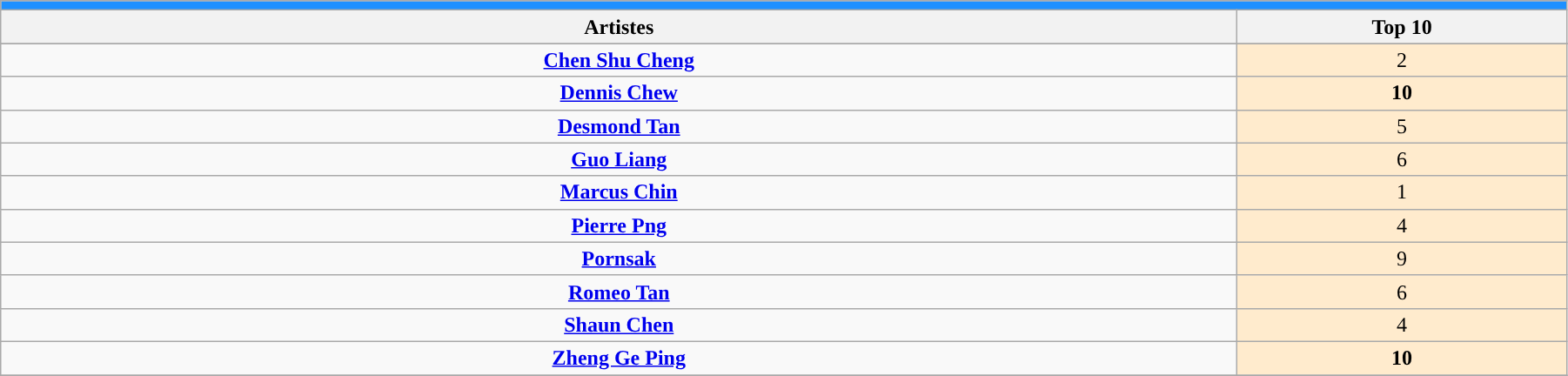<table class="wikitable" style="width:95%">
<tr bgcolor="#bebebe">
<td colspan=5 data-sort-value="ω" style="background-color:#1E90FF; font-weight:bold; text-align:center;"></td>
</tr>
<tr>
<th width="4%">Artistes</th>
<th width="1%">Top 10</th>
</tr>
<tr>
</tr>
<tr>
<td align="center"><strong><a href='#'>Chen Shu Cheng</a></strong></td>
<td style="background:#FFEBCD; text-align:center;">2</td>
</tr>
<tr>
<td align="center"><strong><a href='#'>Dennis Chew</a> </strong></td>
<td style="background:#FFEBCD; text-align:center;"><strong>10</strong></td>
</tr>
<tr>
<td align="center"><strong><a href='#'>Desmond Tan</a></strong></td>
<td style="background:#FFEBCD; text-align:center;">5</td>
</tr>
<tr>
<td align="center"><strong><a href='#'>Guo Liang</a></strong></td>
<td style="background:#FFEBCD; text-align:center;">6</td>
</tr>
<tr>
<td align="center"><strong><a href='#'>Marcus Chin</a></strong></td>
<td style="background:#FFEBCD; text-align:center;">1</td>
</tr>
<tr>
<td align="center"><strong><a href='#'>Pierre Png</a></strong></td>
<td style="background:#FFEBCD; text-align:center;">4</td>
</tr>
<tr>
<td align="center"><strong><a href='#'>Pornsak</a></strong></td>
<td style="background:#FFEBCD; text-align:center;">9</td>
</tr>
<tr>
<td align="center"><strong><a href='#'>Romeo Tan</a></strong></td>
<td style="background:#FFEBCD; text-align:center;">6</td>
</tr>
<tr>
<td align="center"><strong><a href='#'>Shaun Chen</a></strong></td>
<td style="background:#FFEBCD; text-align:center;">4</td>
</tr>
<tr>
<td align="center"><strong><a href='#'>Zheng Ge Ping</a></strong></td>
<td style="background:#FFEBCD; text-align:center;"><strong>10</strong></td>
</tr>
<tr>
</tr>
</table>
